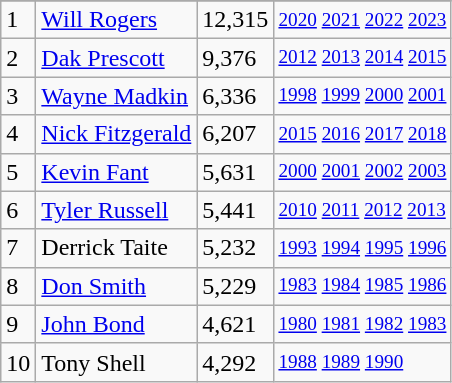<table class="wikitable">
<tr>
</tr>
<tr>
<td>1</td>
<td><a href='#'>Will Rogers</a></td>
<td>12,315</td>
<td style="font-size:80%;"><a href='#'>2020</a> <a href='#'>2021</a> <a href='#'>2022</a> <a href='#'>2023</a></td>
</tr>
<tr>
<td>2</td>
<td><a href='#'>Dak Prescott</a></td>
<td>9,376</td>
<td style="font-size:80%;"><a href='#'>2012</a> <a href='#'>2013</a> <a href='#'>2014</a> <a href='#'>2015</a></td>
</tr>
<tr>
<td>3</td>
<td><a href='#'>Wayne Madkin</a></td>
<td>6,336</td>
<td style="font-size:80%;"><a href='#'>1998</a> <a href='#'>1999</a> <a href='#'>2000</a> <a href='#'>2001</a></td>
</tr>
<tr>
<td>4</td>
<td><a href='#'>Nick Fitzgerald</a></td>
<td>6,207</td>
<td style="font-size:80%;"><a href='#'>2015</a> <a href='#'>2016</a> <a href='#'>2017</a> <a href='#'>2018</a></td>
</tr>
<tr>
<td>5</td>
<td><a href='#'>Kevin Fant</a></td>
<td>5,631</td>
<td style="font-size:80%;"><a href='#'>2000</a> <a href='#'>2001</a> <a href='#'>2002</a> <a href='#'>2003</a></td>
</tr>
<tr>
<td>6</td>
<td><a href='#'>Tyler Russell</a></td>
<td>5,441</td>
<td style="font-size:80%;"><a href='#'>2010</a> <a href='#'>2011</a> <a href='#'>2012</a> <a href='#'>2013</a></td>
</tr>
<tr>
<td>7</td>
<td>Derrick Taite</td>
<td>5,232</td>
<td style="font-size:80%;"><a href='#'>1993</a> <a href='#'>1994</a> <a href='#'>1995</a> <a href='#'>1996</a></td>
</tr>
<tr>
<td>8</td>
<td><a href='#'>Don Smith</a></td>
<td>5,229</td>
<td style="font-size:80%;"><a href='#'>1983</a> <a href='#'>1984</a> <a href='#'>1985</a> <a href='#'>1986</a></td>
</tr>
<tr>
<td>9</td>
<td><a href='#'>John Bond</a></td>
<td>4,621</td>
<td style="font-size:80%;"><a href='#'>1980</a> <a href='#'>1981</a> <a href='#'>1982</a> <a href='#'>1983</a></td>
</tr>
<tr>
<td>10</td>
<td>Tony Shell</td>
<td>4,292</td>
<td style="font-size:80%;"><a href='#'>1988</a> <a href='#'>1989</a> <a href='#'>1990</a></td>
</tr>
</table>
